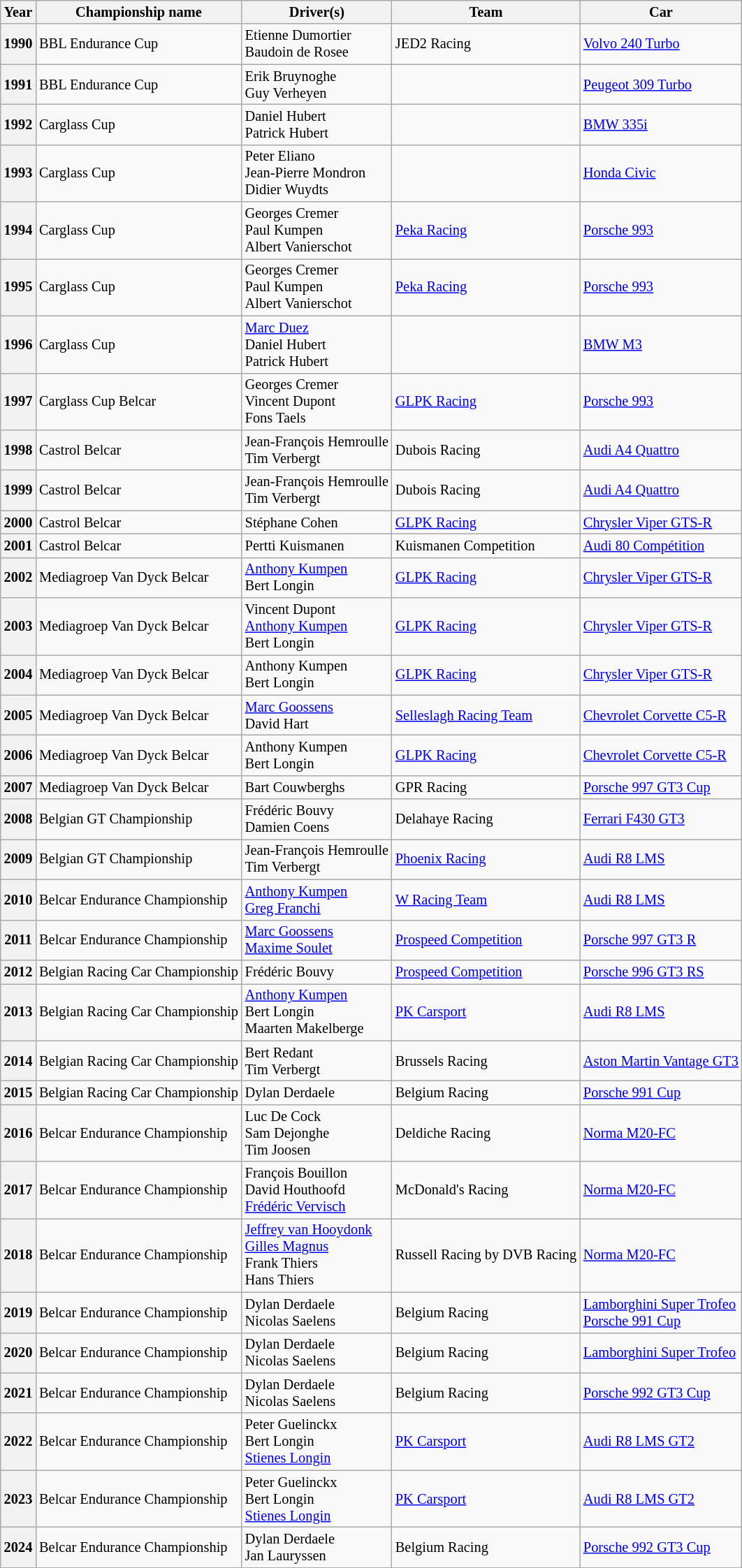<table class="wikitable" style="font-size: 85%;">
<tr>
<th>Year</th>
<th>Championship name</th>
<th>Driver(s)</th>
<th>Team</th>
<th>Car</th>
</tr>
<tr>
<th>1990</th>
<td>BBL Endurance Cup</td>
<td> Etienne Dumortier<br> Baudoin de Rosee</td>
<td> JED2 Racing</td>
<td><a href='#'>Volvo 240 Turbo</a></td>
</tr>
<tr>
<th>1991</th>
<td>BBL Endurance Cup</td>
<td> Erik Bruynoghe<br> Guy Verheyen</td>
<td></td>
<td><a href='#'>Peugeot 309 Turbo</a></td>
</tr>
<tr>
<th>1992</th>
<td>Carglass Cup</td>
<td> Daniel Hubert<br> Patrick Hubert</td>
<td></td>
<td><a href='#'>BMW 335i</a></td>
</tr>
<tr>
<th>1993</th>
<td>Carglass Cup</td>
<td> Peter Eliano<br> Jean-Pierre Mondron<br> Didier Wuydts</td>
<td></td>
<td><a href='#'>Honda Civic</a></td>
</tr>
<tr>
<th>1994</th>
<td>Carglass Cup</td>
<td> Georges Cremer<br> Paul Kumpen<br> Albert Vanierschot</td>
<td> <a href='#'>Peka Racing</a></td>
<td><a href='#'>Porsche 993</a></td>
</tr>
<tr>
<th>1995</th>
<td>Carglass Cup</td>
<td> Georges Cremer<br> Paul Kumpen<br> Albert Vanierschot</td>
<td> <a href='#'>Peka Racing</a></td>
<td><a href='#'>Porsche 993</a></td>
</tr>
<tr>
<th>1996</th>
<td>Carglass Cup</td>
<td> <a href='#'>Marc Duez</a><br> Daniel Hubert<br> Patrick Hubert</td>
<td></td>
<td><a href='#'>BMW M3</a></td>
</tr>
<tr>
<th>1997</th>
<td>Carglass Cup Belcar</td>
<td> Georges Cremer<br> Vincent Dupont<br> Fons Taels</td>
<td> <a href='#'>GLPK Racing</a></td>
<td><a href='#'>Porsche 993</a></td>
</tr>
<tr>
<th>1998</th>
<td>Castrol Belcar</td>
<td> Jean-François Hemroulle<br> Tim Verbergt</td>
<td> Dubois Racing</td>
<td><a href='#'>Audi A4 Quattro</a></td>
</tr>
<tr>
<th>1999</th>
<td>Castrol Belcar</td>
<td> Jean-François Hemroulle<br> Tim Verbergt</td>
<td> Dubois Racing</td>
<td><a href='#'>Audi A4 Quattro</a></td>
</tr>
<tr>
<th>2000</th>
<td>Castrol Belcar</td>
<td>  Stéphane Cohen</td>
<td> <a href='#'>GLPK Racing</a></td>
<td><a href='#'>Chrysler Viper GTS-R</a></td>
</tr>
<tr>
<th>2001</th>
<td>Castrol Belcar</td>
<td> Pertti Kuismanen</td>
<td> Kuismanen Competition</td>
<td><a href='#'>Audi 80 Compétition</a></td>
</tr>
<tr>
<th>2002</th>
<td>Mediagroep Van Dyck Belcar</td>
<td> <a href='#'>Anthony Kumpen</a><br> Bert Longin</td>
<td> <a href='#'>GLPK Racing</a></td>
<td><a href='#'>Chrysler Viper GTS-R</a></td>
</tr>
<tr>
<th>2003</th>
<td>Mediagroep Van Dyck Belcar</td>
<td> Vincent Dupont<br> <a href='#'>Anthony Kumpen</a><br> Bert Longin</td>
<td> <a href='#'>GLPK Racing</a></td>
<td><a href='#'>Chrysler Viper GTS-R</a></td>
</tr>
<tr>
<th>2004</th>
<td>Mediagroep Van Dyck Belcar</td>
<td> Anthony Kumpen<br> Bert Longin</td>
<td> <a href='#'>GLPK Racing</a></td>
<td><a href='#'>Chrysler Viper GTS-R</a></td>
</tr>
<tr>
<th>2005</th>
<td>Mediagroep Van Dyck Belcar</td>
<td> <a href='#'>Marc Goossens</a><br> David Hart</td>
<td> <a href='#'>Selleslagh Racing Team</a></td>
<td><a href='#'>Chevrolet Corvette C5-R</a></td>
</tr>
<tr>
<th>2006</th>
<td>Mediagroep Van Dyck Belcar</td>
<td> Anthony Kumpen<br> Bert Longin</td>
<td> <a href='#'>GLPK Racing</a></td>
<td><a href='#'>Chevrolet Corvette C5-R</a></td>
</tr>
<tr>
<th>2007</th>
<td>Mediagroep Van Dyck Belcar</td>
<td> Bart Couwberghs</td>
<td> GPR Racing</td>
<td><a href='#'>Porsche 997 GT3 Cup</a></td>
</tr>
<tr>
<th>2008</th>
<td>Belgian GT Championship</td>
<td> Frédéric Bouvy<br> Damien Coens</td>
<td> Delahaye Racing</td>
<td><a href='#'>Ferrari F430 GT3</a></td>
</tr>
<tr>
<th>2009</th>
<td>Belgian GT Championship</td>
<td> Jean-François Hemroulle<br> Tim Verbergt</td>
<td> <a href='#'>Phoenix Racing</a></td>
<td><a href='#'>Audi R8 LMS</a></td>
</tr>
<tr>
<th>2010</th>
<td>Belcar Endurance Championship</td>
<td> <a href='#'>Anthony Kumpen</a><br> <a href='#'>Greg Franchi</a></td>
<td> <a href='#'>W Racing Team</a></td>
<td><a href='#'>Audi R8 LMS</a></td>
</tr>
<tr>
<th>2011</th>
<td>Belcar Endurance Championship</td>
<td> <a href='#'>Marc Goossens</a><br> <a href='#'>Maxime Soulet</a></td>
<td> <a href='#'>Prospeed Competition</a></td>
<td><a href='#'>Porsche 997 GT3 R</a></td>
</tr>
<tr>
<th>2012</th>
<td>Belgian Racing Car Championship</td>
<td> Frédéric Bouvy</td>
<td> <a href='#'>Prospeed Competition</a></td>
<td><a href='#'>Porsche 996 GT3 RS</a></td>
</tr>
<tr>
<th>2013</th>
<td>Belgian Racing Car Championship</td>
<td> <a href='#'>Anthony Kumpen</a><br> Bert Longin<br> Maarten Makelberge</td>
<td> <a href='#'>PK Carsport</a></td>
<td><a href='#'>Audi R8 LMS</a></td>
</tr>
<tr>
<th>2014</th>
<td>Belgian Racing Car Championship</td>
<td> Bert Redant<br> Tim Verbergt</td>
<td> Brussels Racing</td>
<td><a href='#'>Aston Martin Vantage GT3</a></td>
</tr>
<tr>
<th>2015</th>
<td>Belgian Racing Car Championship</td>
<td> Dylan Derdaele</td>
<td> Belgium Racing</td>
<td><a href='#'>Porsche 991 Cup</a></td>
</tr>
<tr>
<th>2016</th>
<td>Belcar Endurance Championship</td>
<td> Luc De Cock<br> Sam Dejonghe<br> Tim Joosen</td>
<td> Deldiche Racing</td>
<td><a href='#'>Norma M20-FC</a></td>
</tr>
<tr>
<th>2017</th>
<td>Belcar Endurance Championship</td>
<td> François Bouillon<br> David Houthoofd<br> <a href='#'>Frédéric Vervisch</a></td>
<td> McDonald's Racing</td>
<td><a href='#'>Norma M20-FC</a></td>
</tr>
<tr>
<th>2018</th>
<td>Belcar Endurance Championship</td>
<td> <a href='#'>Jeffrey van Hooydonk</a><br> <a href='#'>Gilles Magnus</a><br> Frank Thiers<br> Hans Thiers</td>
<td> Russell Racing by DVB Racing</td>
<td><a href='#'>Norma M20-FC</a></td>
</tr>
<tr>
<th>2019</th>
<td>Belcar Endurance Championship</td>
<td> Dylan Derdaele<br> Nicolas Saelens</td>
<td> Belgium Racing</td>
<td><a href='#'>Lamborghini Super Trofeo</a><br><a href='#'>Porsche 991 Cup</a></td>
</tr>
<tr>
<th>2020</th>
<td>Belcar Endurance Championship</td>
<td> Dylan Derdaele<br> Nicolas Saelens</td>
<td> Belgium Racing</td>
<td><a href='#'>Lamborghini Super Trofeo</a></td>
</tr>
<tr>
<th>2021</th>
<td>Belcar Endurance Championship</td>
<td> Dylan Derdaele<br> Nicolas Saelens</td>
<td> Belgium Racing</td>
<td><a href='#'>Porsche 992 GT3 Cup</a></td>
</tr>
<tr>
<th>2022</th>
<td>Belcar Endurance Championship</td>
<td> Peter Guelinckx<br> Bert Longin<br> <a href='#'>Stienes Longin</a></td>
<td> <a href='#'>PK Carsport</a></td>
<td><a href='#'>Audi R8 LMS GT2</a></td>
</tr>
<tr>
<th>2023</th>
<td>Belcar Endurance Championship</td>
<td> Peter Guelinckx<br> Bert Longin<br> <a href='#'>Stienes Longin</a></td>
<td> <a href='#'>PK Carsport</a></td>
<td><a href='#'>Audi R8 LMS GT2</a></td>
</tr>
<tr>
<th>2024</th>
<td>Belcar Endurance Championship</td>
<td> Dylan Derdaele<br> Jan Lauryssen</td>
<td> Belgium Racing</td>
<td><a href='#'>Porsche 992 GT3 Cup</a></td>
</tr>
</table>
